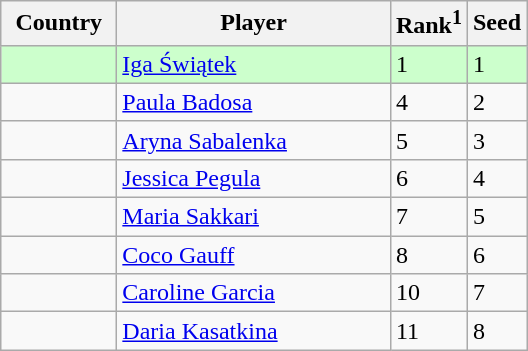<table class="wikitable" border="1">
<tr -bgcolor=#cfc>
<th width="70">Country</th>
<th width="175">Player</th>
<th>Rank<sup>1</sup></th>
<th>Seed</th>
</tr>
<tr bgcolor=#cfc>
<td></td>
<td><a href='#'>Iga Świątek</a></td>
<td>1</td>
<td>1</td>
</tr>
<tr>
<td></td>
<td><a href='#'>Paula Badosa</a></td>
<td>4</td>
<td>2</td>
</tr>
<tr>
<td></td>
<td><a href='#'>Aryna Sabalenka</a></td>
<td>5</td>
<td>3</td>
</tr>
<tr>
<td></td>
<td><a href='#'>Jessica Pegula</a></td>
<td>6</td>
<td>4</td>
</tr>
<tr>
<td></td>
<td><a href='#'>Maria Sakkari</a></td>
<td>7</td>
<td>5</td>
</tr>
<tr>
<td></td>
<td><a href='#'>Coco Gauff</a></td>
<td>8</td>
<td>6</td>
</tr>
<tr>
<td></td>
<td><a href='#'>Caroline Garcia</a></td>
<td>10</td>
<td>7</td>
</tr>
<tr>
<td></td>
<td><a href='#'>Daria Kasatkina</a></td>
<td>11</td>
<td>8</td>
</tr>
</table>
